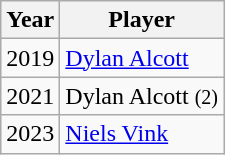<table class="wikitable sortable" style="text-align:center;">
<tr>
<th>Year</th>
<th>Player</th>
</tr>
<tr>
<td>2019</td>
<td style="text-align:left;"> <a href='#'>Dylan Alcott</a></td>
</tr>
<tr>
<td>2021</td>
<td style="text-align:left;"> Dylan Alcott <small>(2)</small></td>
</tr>
<tr>
<td>2023</td>
<td style="text-align:left;"> <a href='#'>Niels Vink</a></td>
</tr>
</table>
